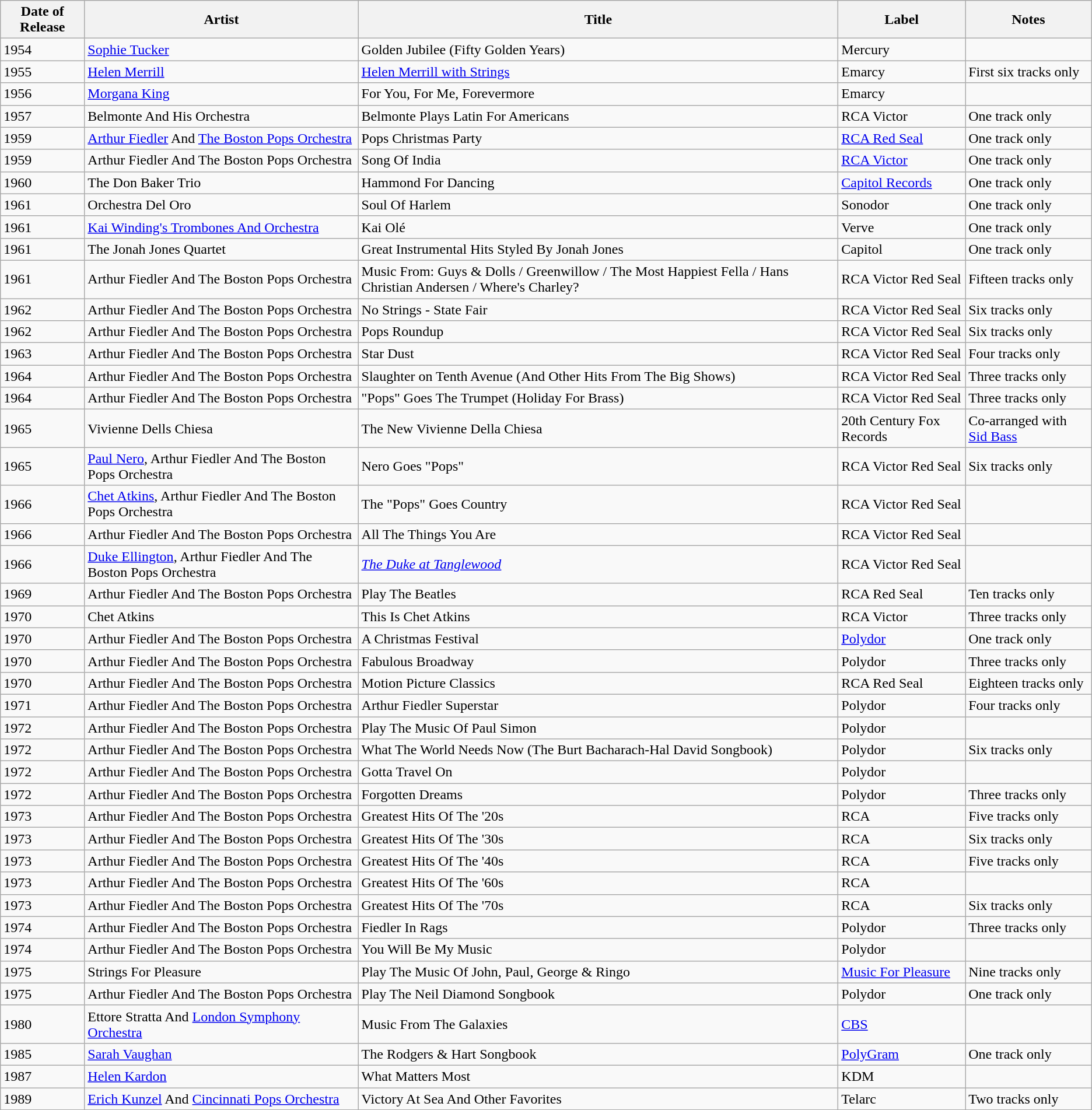<table class="wikitable">
<tr>
<th>Date of Release</th>
<th>Artist</th>
<th>Title</th>
<th>Label</th>
<th>Notes</th>
</tr>
<tr>
<td>1954</td>
<td><a href='#'>Sophie Tucker</a></td>
<td>Golden Jubilee (Fifty Golden Years)</td>
<td>Mercury</td>
<td></td>
</tr>
<tr>
<td>1955</td>
<td><a href='#'>Helen Merrill</a></td>
<td><a href='#'>Helen Merrill with Strings</a></td>
<td>Emarcy</td>
<td>First six tracks only</td>
</tr>
<tr>
<td>1956</td>
<td><a href='#'>Morgana King</a></td>
<td>For You, For Me, Forevermore</td>
<td>Emarcy</td>
<td></td>
</tr>
<tr>
<td>1957</td>
<td>Belmonte And His Orchestra</td>
<td>Belmonte Plays Latin For Americans</td>
<td>RCA Victor</td>
<td>One track only</td>
</tr>
<tr>
<td>1959</td>
<td><a href='#'>Arthur Fiedler</a> And <a href='#'>The Boston Pops Orchestra</a></td>
<td>Pops Christmas Party</td>
<td><a href='#'>RCA Red Seal</a></td>
<td>One track only</td>
</tr>
<tr>
<td>1959</td>
<td>Arthur Fiedler And The Boston Pops Orchestra</td>
<td>Song Of India</td>
<td><a href='#'>RCA Victor</a></td>
<td>One track only</td>
</tr>
<tr>
<td>1960</td>
<td>The Don Baker Trio</td>
<td>Hammond For Dancing</td>
<td><a href='#'>Capitol Records</a></td>
<td>One track only</td>
</tr>
<tr>
<td>1961</td>
<td>Orchestra Del Oro</td>
<td>Soul Of Harlem</td>
<td>Sonodor</td>
<td>One track only</td>
</tr>
<tr>
<td>1961</td>
<td><a href='#'>Kai Winding's Trombones And Orchestra</a></td>
<td>Kai Olé</td>
<td>Verve</td>
<td>One track only</td>
</tr>
<tr>
<td>1961</td>
<td>The Jonah Jones Quartet</td>
<td>Great Instrumental Hits Styled By Jonah Jones</td>
<td>Capitol</td>
<td>One track only</td>
</tr>
<tr>
<td>1961</td>
<td>Arthur Fiedler And The Boston Pops Orchestra</td>
<td>Music From: Guys & Dolls / Greenwillow / The Most Happiest Fella / Hans Christian Andersen / Where's Charley?</td>
<td>RCA Victor Red Seal</td>
<td>Fifteen tracks only</td>
</tr>
<tr>
<td>1962</td>
<td>Arthur Fiedler And The Boston Pops Orchestra</td>
<td>No Strings - State Fair</td>
<td>RCA Victor Red Seal</td>
<td>Six tracks only</td>
</tr>
<tr>
<td>1962</td>
<td>Arthur Fiedler And The Boston Pops Orchestra</td>
<td>Pops Roundup</td>
<td>RCA Victor Red Seal</td>
<td>Six tracks only</td>
</tr>
<tr>
<td>1963</td>
<td>Arthur Fiedler And The Boston Pops Orchestra</td>
<td>Star Dust</td>
<td>RCA Victor Red Seal</td>
<td>Four tracks only</td>
</tr>
<tr>
<td>1964</td>
<td>Arthur Fiedler And The Boston Pops Orchestra</td>
<td>Slaughter on Tenth Avenue (And Other Hits From The Big Shows)</td>
<td>RCA Victor Red Seal</td>
<td>Three tracks only</td>
</tr>
<tr>
<td>1964</td>
<td>Arthur Fiedler And The Boston Pops Orchestra</td>
<td>"Pops" Goes The Trumpet (Holiday For Brass)</td>
<td>RCA Victor Red Seal</td>
<td>Three tracks only</td>
</tr>
<tr>
<td>1965</td>
<td>Vivienne Dells Chiesa</td>
<td>The New Vivienne Della Chiesa</td>
<td>20th Century Fox Records</td>
<td>Co-arranged with <a href='#'>Sid Bass</a></td>
</tr>
<tr>
<td>1965</td>
<td><a href='#'>Paul Nero</a>, Arthur Fiedler And The Boston Pops Orchestra</td>
<td>Nero Goes "Pops"</td>
<td>RCA Victor Red Seal</td>
<td>Six tracks only</td>
</tr>
<tr>
<td>1966</td>
<td><a href='#'>Chet Atkins</a>, Arthur Fiedler And The Boston Pops Orchestra</td>
<td>The "Pops" Goes Country</td>
<td>RCA Victor Red Seal</td>
<td></td>
</tr>
<tr>
<td>1966</td>
<td>Arthur Fiedler And The Boston Pops Orchestra</td>
<td>All The Things You Are</td>
<td>RCA Victor Red Seal</td>
<td></td>
</tr>
<tr>
<td>1966</td>
<td><a href='#'>Duke Ellington</a>, Arthur Fiedler And The Boston Pops Orchestra</td>
<td><em><a href='#'>The Duke at Tanglewood</a></em></td>
<td>RCA Victor Red Seal</td>
<td></td>
</tr>
<tr>
<td>1969</td>
<td>Arthur Fiedler And The Boston Pops Orchestra</td>
<td>Play The Beatles</td>
<td>RCA Red Seal</td>
<td>Ten tracks only</td>
</tr>
<tr>
<td>1970</td>
<td>Chet Atkins</td>
<td>This Is Chet Atkins</td>
<td>RCA Victor</td>
<td>Three tracks only</td>
</tr>
<tr>
<td>1970</td>
<td>Arthur Fiedler And The Boston Pops Orchestra</td>
<td>A Christmas Festival</td>
<td><a href='#'>Polydor</a></td>
<td>One track only</td>
</tr>
<tr>
<td>1970</td>
<td>Arthur Fiedler And The Boston Pops Orchestra</td>
<td>Fabulous Broadway</td>
<td>Polydor</td>
<td>Three tracks only</td>
</tr>
<tr>
<td>1970</td>
<td>Arthur Fiedler And The Boston Pops Orchestra</td>
<td>Motion Picture Classics</td>
<td>RCA Red Seal</td>
<td>Eighteen tracks only</td>
</tr>
<tr>
<td>1971</td>
<td>Arthur Fiedler And The Boston Pops Orchestra</td>
<td>Arthur Fiedler Superstar</td>
<td>Polydor</td>
<td>Four tracks only</td>
</tr>
<tr>
<td>1972</td>
<td>Arthur Fiedler And The Boston Pops Orchestra</td>
<td>Play The Music Of Paul Simon</td>
<td>Polydor</td>
<td></td>
</tr>
<tr>
<td>1972</td>
<td>Arthur Fiedler And The Boston Pops Orchestra</td>
<td>What The World Needs Now (The Burt Bacharach-Hal David Songbook)</td>
<td>Polydor</td>
<td>Six tracks only</td>
</tr>
<tr>
<td>1972</td>
<td>Arthur Fiedler And The Boston Pops Orchestra</td>
<td>Gotta Travel On</td>
<td>Polydor</td>
<td></td>
</tr>
<tr>
<td>1972</td>
<td>Arthur Fiedler And The Boston Pops Orchestra</td>
<td>Forgotten Dreams</td>
<td>Polydor</td>
<td>Three tracks only</td>
</tr>
<tr>
<td>1973</td>
<td>Arthur Fiedler And The Boston Pops Orchestra</td>
<td>Greatest Hits Of The '20s</td>
<td>RCA</td>
<td>Five tracks only</td>
</tr>
<tr>
<td>1973</td>
<td>Arthur Fiedler And The Boston Pops Orchestra</td>
<td>Greatest Hits Of The '30s</td>
<td>RCA</td>
<td>Six tracks only</td>
</tr>
<tr>
<td>1973</td>
<td>Arthur Fiedler And The Boston Pops Orchestra</td>
<td>Greatest Hits Of The '40s</td>
<td>RCA</td>
<td>Five tracks only</td>
</tr>
<tr>
<td>1973</td>
<td>Arthur Fiedler And The Boston Pops Orchestra</td>
<td>Greatest Hits Of The '60s</td>
<td>RCA</td>
<td></td>
</tr>
<tr>
<td>1973</td>
<td>Arthur Fiedler And The Boston Pops Orchestra</td>
<td>Greatest Hits Of The '70s</td>
<td>RCA</td>
<td>Six tracks only</td>
</tr>
<tr>
<td>1974</td>
<td>Arthur Fiedler And The Boston Pops Orchestra</td>
<td>Fiedler In Rags</td>
<td>Polydor</td>
<td>Three tracks only</td>
</tr>
<tr>
<td>1974</td>
<td>Arthur Fiedler And The Boston Pops Orchestra</td>
<td>You Will Be My Music</td>
<td>Polydor</td>
<td></td>
</tr>
<tr>
<td>1975</td>
<td>Strings For Pleasure</td>
<td>Play The Music Of John, Paul, George & Ringo</td>
<td><a href='#'>Music For Pleasure</a></td>
<td>Nine tracks only</td>
</tr>
<tr>
<td>1975</td>
<td>Arthur Fiedler And The Boston Pops Orchestra</td>
<td>Play The Neil Diamond Songbook</td>
<td>Polydor</td>
<td>One track only</td>
</tr>
<tr>
<td>1980</td>
<td>Ettore Stratta And <a href='#'>London Symphony Orchestra</a></td>
<td>Music From The Galaxies</td>
<td><a href='#'>CBS</a></td>
<td></td>
</tr>
<tr>
<td>1985</td>
<td><a href='#'>Sarah Vaughan</a></td>
<td>The Rodgers & Hart Songbook</td>
<td><a href='#'>PolyGram</a></td>
<td>One track only</td>
</tr>
<tr>
<td>1987</td>
<td><a href='#'>Helen Kardon</a></td>
<td>What Matters Most</td>
<td>KDM</td>
<td></td>
</tr>
<tr>
<td>1989</td>
<td><a href='#'>Erich Kunzel</a> And <a href='#'>Cincinnati Pops Orchestra</a></td>
<td>Victory At Sea And Other Favorites</td>
<td>Telarc</td>
<td>Two tracks only</td>
</tr>
</table>
